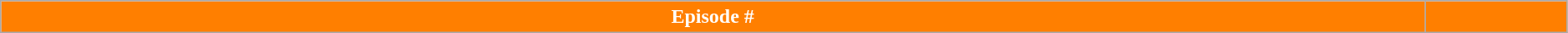<table class="wikitable plainrowheaders"  style="width:99%">
<tr style="color:white">
<th style="background: #FF7F00;">Episode #</th>
<th style="background: #FF7F00;"><br>






</th>
</tr>
</table>
